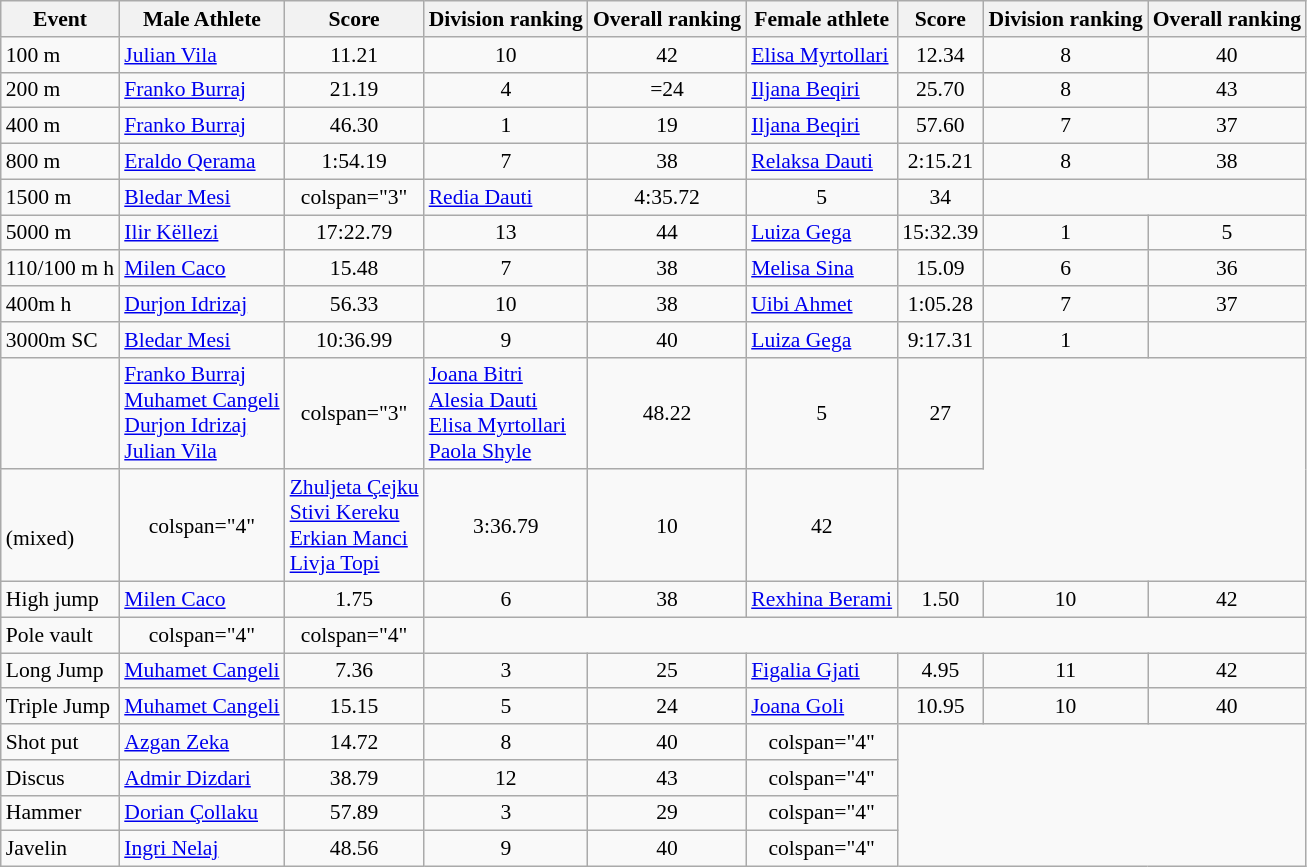<table class="wikitable" style="font-size:90%; text-align:center">
<tr>
<th>Event</th>
<th>Male Athlete</th>
<th>Score</th>
<th>Division ranking</th>
<th>Overall ranking</th>
<th>Female athlete</th>
<th>Score</th>
<th>Division ranking</th>
<th>Overall ranking</th>
</tr>
<tr>
<td align="left">100 m</td>
<td align="left"><a href='#'>Julian Vila</a></td>
<td>11.21</td>
<td>10</td>
<td>42</td>
<td align="left"><a href='#'>Elisa Myrtollari</a></td>
<td>12.34</td>
<td>8</td>
<td>40</td>
</tr>
<tr>
<td align="left">200 m</td>
<td align="left"><a href='#'>Franko Burraj</a></td>
<td>21.19</td>
<td>4</td>
<td>=24</td>
<td align="left"><a href='#'>Iljana Beqiri</a></td>
<td>25.70</td>
<td>8</td>
<td>43</td>
</tr>
<tr>
<td align="left">400 m</td>
<td align="left"><a href='#'>Franko Burraj</a></td>
<td>46.30</td>
<td>1</td>
<td>19</td>
<td align="left"><a href='#'>Iljana Beqiri</a></td>
<td>57.60</td>
<td>7</td>
<td>37</td>
</tr>
<tr>
<td align="left">800 m</td>
<td align="left"><a href='#'>Eraldo Qerama</a></td>
<td>1:54.19</td>
<td>7</td>
<td>38</td>
<td align="left"><a href='#'>Relaksa Dauti</a></td>
<td>2:15.21</td>
<td>8</td>
<td>38</td>
</tr>
<tr>
<td align="left">1500 m</td>
<td align="left"><a href='#'>Bledar Mesi</a></td>
<td>colspan="3" </td>
<td align="left"><a href='#'>Redia Dauti</a></td>
<td>4:35.72</td>
<td>5</td>
<td>34</td>
</tr>
<tr>
<td align="left">5000 m</td>
<td align="left"><a href='#'>Ilir Këllezi</a></td>
<td>17:22.79</td>
<td>13</td>
<td>44</td>
<td align="left"><a href='#'>Luiza Gega</a></td>
<td>15:32.39</td>
<td>1</td>
<td>5</td>
</tr>
<tr>
<td align="left">110/100 m h</td>
<td align="left"><a href='#'>Milen Caco</a></td>
<td>15.48</td>
<td>7</td>
<td>38</td>
<td align="left"><a href='#'>Melisa Sina</a></td>
<td>15.09</td>
<td>6</td>
<td>36</td>
</tr>
<tr>
<td align="left">400m h</td>
<td align="left"><a href='#'>Durjon Idrizaj</a></td>
<td>56.33</td>
<td>10</td>
<td>38</td>
<td align="left"><a href='#'>Uibi Ahmet</a></td>
<td>1:05.28</td>
<td>7</td>
<td>37</td>
</tr>
<tr>
<td align="left">3000m SC</td>
<td align="left"><a href='#'>Bledar Mesi</a></td>
<td>10:36.99</td>
<td>9</td>
<td>40</td>
<td align="left"><a href='#'>Luiza Gega</a></td>
<td>9:17.31</td>
<td>1</td>
<td></td>
</tr>
<tr>
<td align="left"></td>
<td align="left"><a href='#'>Franko Burraj</a><br><a href='#'>Muhamet Cangeli</a><br><a href='#'>Durjon Idrizaj</a><br><a href='#'>Julian Vila</a></td>
<td>colspan="3" </td>
<td align="left"><a href='#'>Joana Bitri</a><br><a href='#'>Alesia Dauti</a><br><a href='#'>Elisa Myrtollari</a><br><a href='#'>Paola Shyle</a></td>
<td>48.22</td>
<td>5</td>
<td>27</td>
</tr>
<tr>
<td align="left"><br>(mixed)</td>
<td>colspan="4" </td>
<td align="left"><a href='#'>Zhuljeta Çejku</a><br><a href='#'>Stivi Kereku</a><br><a href='#'>Erkian Manci</a><br><a href='#'>Livja Topi</a></td>
<td>3:36.79</td>
<td>10</td>
<td>42</td>
</tr>
<tr>
<td align="left">High jump</td>
<td align="left"><a href='#'>Milen Caco</a></td>
<td>1.75</td>
<td>6</td>
<td>38</td>
<td align="left"><a href='#'>Rexhina Berami</a></td>
<td>1.50</td>
<td>10</td>
<td>42</td>
</tr>
<tr>
<td align="left">Pole vault</td>
<td>colspan="4" </td>
<td>colspan="4" </td>
</tr>
<tr>
<td align="left">Long Jump</td>
<td align="left"><a href='#'>Muhamet Cangeli</a></td>
<td>7.36</td>
<td>3</td>
<td>25</td>
<td align="left"><a href='#'>Figalia Gjati</a></td>
<td>4.95</td>
<td>11</td>
<td>42</td>
</tr>
<tr>
<td align="left">Triple Jump</td>
<td align="left"><a href='#'>Muhamet Cangeli</a></td>
<td>15.15</td>
<td>5</td>
<td>24</td>
<td align="left"><a href='#'>Joana Goli</a></td>
<td>10.95</td>
<td>10</td>
<td>40</td>
</tr>
<tr>
<td align="left">Shot put</td>
<td align="left"><a href='#'>Azgan Zeka</a></td>
<td>14.72</td>
<td>8</td>
<td>40</td>
<td>colspan="4" </td>
</tr>
<tr>
<td align="left">Discus</td>
<td align="left"><a href='#'>Admir Dizdari</a></td>
<td>38.79</td>
<td>12</td>
<td>43</td>
<td>colspan="4" </td>
</tr>
<tr>
<td align="left">Hammer</td>
<td align="left"><a href='#'>Dorian Çollaku</a></td>
<td>57.89</td>
<td>3</td>
<td>29</td>
<td>colspan="4" </td>
</tr>
<tr>
<td align="left">Javelin</td>
<td align="left"><a href='#'>Ingri Nelaj</a></td>
<td>48.56</td>
<td>9</td>
<td>40</td>
<td>colspan="4" </td>
</tr>
</table>
